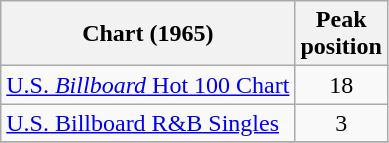<table class="wikitable">
<tr>
<th align="left">Chart (1965)</th>
<th align="center">Peak<br>position</th>
</tr>
<tr>
<td align="left"><a href='#'>U.S. <em>Billboard</em> Hot 100 Chart</a></td>
<td align="center">18</td>
</tr>
<tr>
<td align="left"><a href='#'>U.S. Billboard R&B Singles</a></td>
<td align="center">3</td>
</tr>
<tr>
</tr>
</table>
